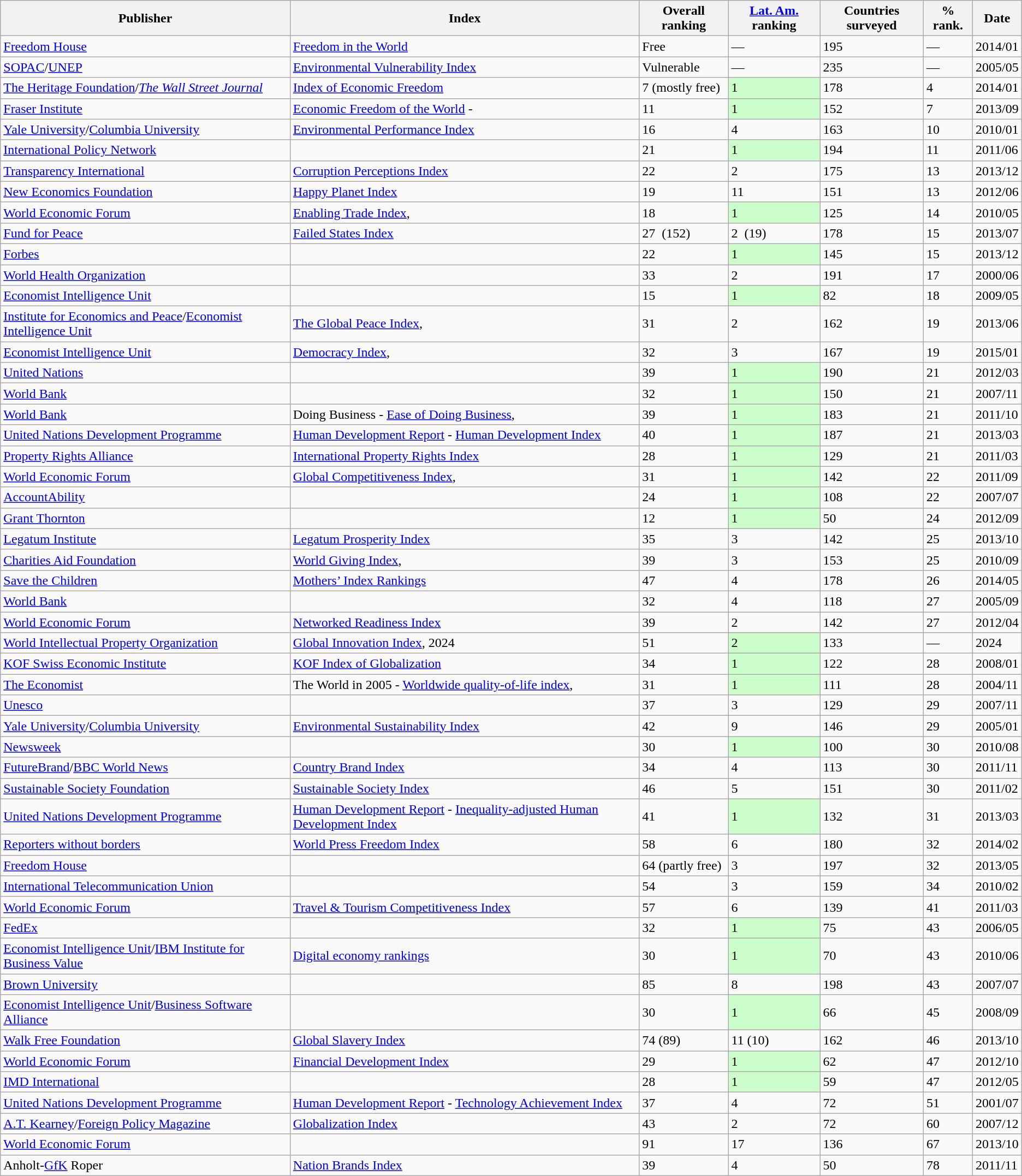<table class="wikitable sortable">
<tr>
<th>Publisher</th>
<th>Index</th>
<th>Overall ranking</th>
<th><a href='#'>Lat. Am.</a> ranking</th>
<th>Countries surveyed</th>
<th>% rank.</th>
<th>Date</th>
</tr>
<tr>
<td><a href='#'>Freedom House</a></td>
<td><a href='#'>Freedom in the World</a> </td>
<td>Free </td>
<td>—</td>
<td>195</td>
<td>—</td>
<td>2014/01</td>
</tr>
<tr>
<td><a href='#'>SOPAC</a>/<a href='#'>UNEP</a></td>
<td> <a href='#'>Environmental Vulnerability Index</a></td>
<td>Vulnerable</td>
<td>—</td>
<td>235</td>
<td>—</td>
<td>2005/05</td>
</tr>
<tr>
<td><a href='#'>The Heritage Foundation</a>/<em><a href='#'>The Wall Street Journal</a></em></td>
<td> <a href='#'>Index of Economic Freedom</a></td>
<td>7 (mostly free) </td>
<td style="background:#CBFECB">1 </td>
<td>178</td>
<td>4 </td>
<td>2014/01</td>
</tr>
<tr>
<td><a href='#'>Fraser Institute</a></td>
<td><a href='#'>Economic Freedom of the World</a> - </td>
<td>11 </td>
<td style="background:#CBFECB">1 </td>
<td>152</td>
<td>7 </td>
<td>2013/09</td>
</tr>
<tr>
<td><a href='#'>Yale University</a>/<a href='#'>Columbia University</a></td>
<td><a href='#'>Environmental Performance Index</a> </td>
<td>16 </td>
<td>4 </td>
<td>163</td>
<td>10</td>
<td>2010/01</td>
</tr>
<tr>
<td><a href='#'>International Policy Network</a></td>
<td></td>
<td>21 </td>
<td style="background:#CBFECB">1 </td>
<td>194</td>
<td>11</td>
<td>2011/06</td>
</tr>
<tr>
<td><a href='#'>Transparency International</a></td>
<td> <a href='#'>Corruption Perceptions Index</a></td>
<td>22 </td>
<td>2 </td>
<td>175</td>
<td>13 </td>
<td>2013/12</td>
</tr>
<tr>
<td><a href='#'>New Economics Foundation</a></td>
<td> <a href='#'>Happy Planet Index</a></td>
<td>19</td>
<td>11</td>
<td>151</td>
<td>13</td>
<td>2012/06</td>
</tr>
<tr>
<td><a href='#'>World Economic Forum</a></td>
<td><a href='#'>Enabling Trade Index</a>, </td>
<td>18 </td>
<td style="background:#CBFECB">1</td>
<td>125</td>
<td>14</td>
<td>2010/05</td>
</tr>
<tr>
<td><a href='#'>Fund for Peace</a></td>
<td><a href='#'>Failed States Index</a> </td>
<td>27  (152)</td>
<td>2  (19)</td>
<td>178</td>
<td>15 </td>
<td>2013/07</td>
</tr>
<tr>
<td><a href='#'>Forbes</a></td>
<td></td>
<td>22 </td>
<td style="background:#CBFECB">1 </td>
<td>145</td>
<td>15 </td>
<td>2013/12</td>
</tr>
<tr>
<td><a href='#'>World Health Organization</a></td>
<td></td>
<td>33</td>
<td>2</td>
<td>191</td>
<td>17</td>
<td>2000/06</td>
</tr>
<tr>
<td><a href='#'>Economist Intelligence Unit</a></td>
<td></td>
<td>15 </td>
<td style="background:#CBFECB">1</td>
<td>82</td>
<td>18</td>
<td>2009/05</td>
</tr>
<tr>
<td><a href='#'>Institute for Economics and Peace</a>/<a href='#'>Economist Intelligence Unit</a></td>
<td><a href='#'>The Global Peace Index</a>, </td>
<td>31 </td>
<td>2 </td>
<td>162</td>
<td>19 </td>
<td>2013/06</td>
</tr>
<tr>
<td><a href='#'>Economist Intelligence Unit</a></td>
<td><a href='#'>Democracy Index</a>, </td>
<td>32 </td>
<td>3 </td>
<td>167</td>
<td>19 </td>
<td>2015/01</td>
</tr>
<tr>
<td><a href='#'>United Nations</a></td>
<td> </td>
<td>39 </td>
<td style="background:#CBFECB">1 </td>
<td>190</td>
<td>21</td>
<td>2012/03</td>
</tr>
<tr>
<td><a href='#'>World Bank</a></td>
<td></td>
<td>32</td>
<td style="background:#CBFECB">1</td>
<td>150</td>
<td>21</td>
<td>2007/11</td>
</tr>
<tr>
<td><a href='#'>World Bank</a></td>
<td>Doing Business - <a href='#'>Ease of Doing Business</a>, </td>
<td>39 </td>
<td style="background:#CBFECB">1 </td>
<td>183</td>
<td>21 </td>
<td>2011/10</td>
</tr>
<tr>
<td><a href='#'>United Nations Development Programme</a></td>
<td><a href='#'>Human Development Report</a> - <a href='#'>Human Development Index</a> </td>
<td>40 </td>
<td style="background:#CBFECB">1 </td>
<td>187</td>
<td>21 </td>
<td>2013/03</td>
</tr>
<tr>
<td><a href='#'>Property Rights Alliance</a></td>
<td><a href='#'>International Property Rights Index</a> </td>
<td>28 </td>
<td style="background:#CBFECB">1 </td>
<td>129</td>
<td>21</td>
<td>2011/03</td>
</tr>
<tr>
<td><a href='#'>World Economic Forum</a></td>
<td><a href='#'>Global Competitiveness Index</a>, </td>
<td>31 </td>
<td style="background:#CBFECB">1 </td>
<td>142</td>
<td>22</td>
<td>2011/09</td>
</tr>
<tr>
<td><a href='#'>AccountAbility</a></td>
<td></td>
<td>24</td>
<td style="background:#CBFECB">1</td>
<td>108</td>
<td>22</td>
<td>2007/07</td>
</tr>
<tr>
<td><a href='#'>Grant Thornton</a></td>
<td></td>
<td>12</td>
<td style="background:#CBFECB">1</td>
<td>50</td>
<td>24</td>
<td>2012/09</td>
</tr>
<tr>
<td><a href='#'>Legatum Institute</a></td>
<td> <a href='#'>Legatum Prosperity Index</a></td>
<td>35 </td>
<td>3 </td>
<td>142</td>
<td>25 </td>
<td>2013/10</td>
</tr>
<tr>
<td><a href='#'>Charities Aid Foundation</a></td>
<td><a href='#'>World Giving Index</a>, </td>
<td>39</td>
<td>3</td>
<td>153</td>
<td>25</td>
<td>2010/09</td>
</tr>
<tr>
<td><a href='#'>Save the Children</a></td>
<td> <a href='#'>Mothers’ Index Rankings</a></td>
<td>47 </td>
<td>4 </td>
<td>178 </td>
<td>26 </td>
<td>2014/05</td>
</tr>
<tr>
<td><a href='#'>World Bank</a></td>
<td></td>
<td>32</td>
<td>4</td>
<td>118</td>
<td>27</td>
<td>2005/09</td>
</tr>
<tr>
<td><a href='#'>World Economic Forum</a></td>
<td> <a href='#'>Networked Readiness Index</a></td>
<td>39 </td>
<td>2 </td>
<td>142</td>
<td>27 </td>
<td>2012/04</td>
</tr>
<tr>
<td><a href='#'>World Intellectual Property Organization</a></td>
<td><a href='#'>Global Innovation Index</a>, 2024</td>
<td>51</td>
<td style="background:#CBFECB">2</td>
<td>133</td>
<td>—</td>
<td>2024</td>
</tr>
<tr>
<td><a href='#'>KOF Swiss Economic Institute</a></td>
<td><a href='#'>KOF Index of Globalization</a> </td>
<td>34</td>
<td style="background:#CBFECB">1</td>
<td>122</td>
<td>28</td>
<td>2008/01</td>
</tr>
<tr>
<td><a href='#'>The Economist</a></td>
<td>The World in 2005 - <a href='#'>Worldwide quality-of-life index</a>, </td>
<td>31</td>
<td style="background:#CBFECB">1</td>
<td>111</td>
<td>28</td>
<td>2004/11</td>
</tr>
<tr>
<td><a href='#'>Unesco</a></td>
<td></td>
<td>37</td>
<td>3</td>
<td>129</td>
<td>29</td>
<td>2007/11</td>
</tr>
<tr>
<td><a href='#'>Yale University</a>/<a href='#'>Columbia University</a></td>
<td> <a href='#'>Environmental Sustainability Index</a></td>
<td>42</td>
<td>9</td>
<td>146</td>
<td>29</td>
<td>2005/01</td>
</tr>
<tr>
<td><a href='#'>Newsweek</a></td>
<td> </td>
<td>30</td>
<td style="background:#CBFECB">1</td>
<td>100</td>
<td>30</td>
<td>2010/08</td>
</tr>
<tr>
<td><a href='#'>FutureBrand</a>/<a href='#'>BBC World News</a></td>
<td><a href='#'>Country Brand Index</a> </td>
<td>34 </td>
<td>4 </td>
<td>113</td>
<td>30 </td>
<td>2011/11</td>
</tr>
<tr>
<td><a href='#'>Sustainable Society Foundation</a></td>
<td><a href='#'>Sustainable Society Index</a> </td>
<td>46 </td>
<td>5 </td>
<td>151</td>
<td>30</td>
<td>2011/02</td>
</tr>
<tr>
<td><a href='#'>United Nations Development Programme</a></td>
<td><a href='#'>Human Development Report</a> - <a href='#'>Inequality-adjusted Human Development Index</a> </td>
<td>41 </td>
<td style="background:#CBFECB">1 </td>
<td>132</td>
<td>31 </td>
<td>2013/03</td>
</tr>
<tr>
<td><a href='#'>Reporters without borders</a></td>
<td><a href='#'>World Press Freedom Index</a> </td>
<td>58 </td>
<td>6 </td>
<td>180</td>
<td>32 </td>
<td>2014/02</td>
</tr>
<tr>
<td><a href='#'>Freedom House</a></td>
<td></td>
<td>64 (partly free) </td>
<td>3 </td>
<td>197</td>
<td>32 </td>
<td>2013/05</td>
</tr>
<tr>
<td><a href='#'>International Telecommunication Union</a></td>
<td> </td>
<td>54 </td>
<td>3 </td>
<td>159</td>
<td>34</td>
<td>2010/02</td>
</tr>
<tr>
<td><a href='#'>World Economic Forum</a></td>
<td><a href='#'>Travel & Tourism Competitiveness Index</a> </td>
<td>57 </td>
<td>6 </td>
<td>139</td>
<td>41</td>
<td>2011/03</td>
</tr>
<tr>
<td><a href='#'>FedEx</a></td>
<td></td>
<td>32</td>
<td style="background:#CBFECB">1</td>
<td>75</td>
<td>43</td>
<td>2006/05</td>
</tr>
<tr>
<td><a href='#'>Economist Intelligence Unit</a>/<a href='#'>IBM Institute for Business Value</a></td>
<td><a href='#'>Digital economy rankings</a> </td>
<td>30 </td>
<td style="background:#CBFECB">1 </td>
<td>70</td>
<td>43</td>
<td>2010/06</td>
</tr>
<tr>
<td><a href='#'>Brown University</a></td>
<td></td>
<td>85 </td>
<td>8</td>
<td>198</td>
<td>43</td>
<td>2007/07</td>
</tr>
<tr>
<td><a href='#'>Economist Intelligence Unit</a>/<a href='#'>Business Software Alliance</a></td>
<td></td>
<td>30 </td>
<td style="background:#CBFECB">1</td>
<td>66</td>
<td>45</td>
<td>2008/09</td>
</tr>
<tr>
<td><a href='#'>Walk Free Foundation</a></td>
<td><a href='#'>Global Slavery Index</a> </td>
<td>74 (89)</td>
<td>11 (10)</td>
<td>162</td>
<td>46</td>
<td>2013/10</td>
</tr>
<tr>
<td><a href='#'>World Economic Forum</a></td>
<td><a href='#'>Financial Development Index</a> </td>
<td>29 </td>
<td style="background:#CBFECB">1 </td>
<td>62</td>
<td>47 </td>
<td>2012/10</td>
</tr>
<tr>
<td><a href='#'>IMD International</a></td>
<td></td>
<td>28 </td>
<td style="background:#CBFECB">1 </td>
<td>59</td>
<td>47</td>
<td>2012/05</td>
</tr>
<tr>
<td><a href='#'>United Nations Development Programme</a></td>
<td><a href='#'>Human Development Report</a> - <a href='#'>Technology Achievement Index</a> </td>
<td>37</td>
<td>4</td>
<td>72</td>
<td>51</td>
<td>2001/07</td>
</tr>
<tr>
<td><a href='#'>A.T. Kearney</a>/<a href='#'>Foreign Policy Magazine</a></td>
<td><a href='#'>Globalization Index</a> </td>
<td>43 </td>
<td>2</td>
<td>72</td>
<td>60</td>
<td>2007/12</td>
</tr>
<tr>
<td><a href='#'>World Economic Forum</a></td>
<td></td>
<td>91 </td>
<td>17 </td>
<td>136</td>
<td>67 </td>
<td>2013/10</td>
</tr>
<tr>
<td>Anholt-<a href='#'>GfK</a> Roper</td>
<td> <a href='#'>Nation Brands Index</a></td>
<td>39 </td>
<td>4</td>
<td>50</td>
<td>78</td>
<td>2011/11</td>
</tr>
</table>
